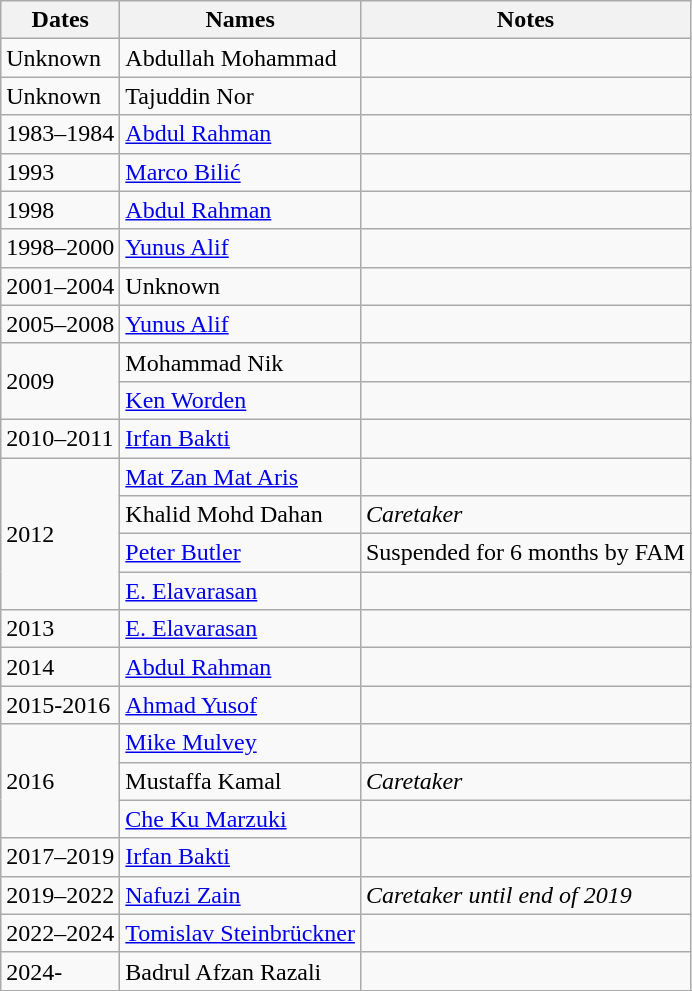<table class="wikitable">
<tr>
<th>Dates</th>
<th>Names</th>
<th>Notes</th>
</tr>
<tr>
<td>Unknown</td>
<td> Abdullah Mohammad</td>
<td></td>
</tr>
<tr>
<td>Unknown</td>
<td> Tajuddin Nor</td>
<td></td>
</tr>
<tr>
<td>1983–1984</td>
<td> <a href='#'>Abdul Rahman</a></td>
<td></td>
</tr>
<tr>
<td>1993</td>
<td> <a href='#'>Marco Bilić</a></td>
<td></td>
</tr>
<tr>
<td>1998</td>
<td> <a href='#'>Abdul Rahman</a></td>
<td></td>
</tr>
<tr>
<td>1998–2000</td>
<td> <a href='#'>Yunus Alif</a></td>
<td></td>
</tr>
<tr>
<td>2001–2004</td>
<td>Unknown</td>
<td></td>
</tr>
<tr>
<td>2005–2008</td>
<td> <a href='#'>Yunus Alif</a></td>
<td></td>
</tr>
<tr>
<td rowspan=2>2009</td>
<td> Mohammad Nik</td>
<td></td>
</tr>
<tr>
<td> <a href='#'>Ken Worden</a></td>
<td></td>
</tr>
<tr>
<td>2010–2011</td>
<td> <a href='#'>Irfan Bakti</a></td>
<td></td>
</tr>
<tr>
<td rowspan=4>2012</td>
<td> <a href='#'>Mat Zan Mat Aris</a></td>
<td></td>
</tr>
<tr>
<td> Khalid Mohd Dahan</td>
<td><em>Caretaker</em></td>
</tr>
<tr>
<td> <a href='#'>Peter Butler</a></td>
<td>Suspended for 6 months by FAM</td>
</tr>
<tr>
<td> <a href='#'>E. Elavarasan</a></td>
<td></td>
</tr>
<tr>
<td>2013</td>
<td> <a href='#'>E. Elavarasan</a></td>
<td></td>
</tr>
<tr>
<td>2014</td>
<td> <a href='#'>Abdul Rahman</a></td>
<td></td>
</tr>
<tr>
<td>2015-2016</td>
<td> <a href='#'>Ahmad Yusof</a></td>
<td></td>
</tr>
<tr>
<td rowspan=3>2016</td>
<td> <a href='#'>Mike Mulvey</a></td>
<td></td>
</tr>
<tr>
<td> Mustaffa Kamal</td>
<td><em>Caretaker</em></td>
</tr>
<tr>
<td> <a href='#'>Che Ku Marzuki</a></td>
<td></td>
</tr>
<tr>
<td>2017–2019</td>
<td> <a href='#'>Irfan Bakti</a></td>
<td></td>
</tr>
<tr>
<td>2019–2022</td>
<td> <a href='#'>Nafuzi Zain</a></td>
<td><em>Caretaker until end of 2019</em></td>
</tr>
<tr>
<td>2022–2024</td>
<td> <a href='#'>Tomislav Steinbrückner</a></td>
<td></td>
</tr>
<tr>
<td>2024-</td>
<td> Badrul Afzan Razali</td>
<td></td>
</tr>
<tr>
</tr>
</table>
